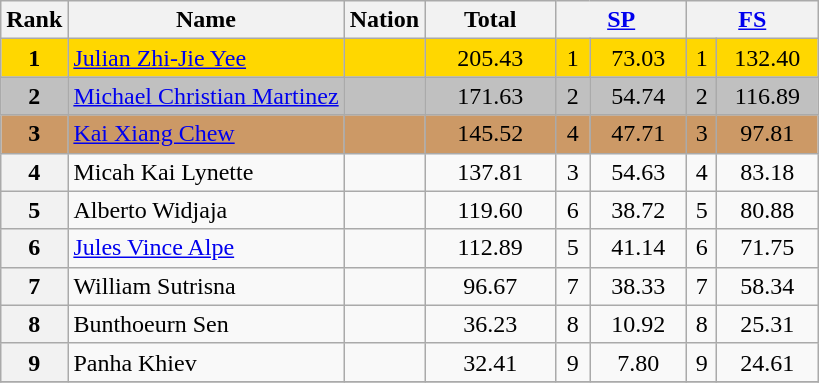<table class="wikitable sortable">
<tr>
<th>Rank</th>
<th>Name</th>
<th>Nation</th>
<th width="80px">Total</th>
<th colspan="2" width="80px"><a href='#'>SP</a></th>
<th colspan="2" width="80px"><a href='#'>FS</a></th>
</tr>
<tr bgcolor="gold">
<td align="center"><strong>1</strong></td>
<td><a href='#'>Julian Zhi-Jie Yee</a></td>
<td></td>
<td align="center">205.43</td>
<td align="center">1</td>
<td align="center">73.03</td>
<td align="center">1</td>
<td align="center">132.40</td>
</tr>
<tr bgcolor="silver">
<td align="center"><strong>2</strong></td>
<td><a href='#'>Michael Christian Martinez</a></td>
<td></td>
<td align="center">171.63</td>
<td align="center">2</td>
<td align="center">54.74</td>
<td align="center">2</td>
<td align="center">116.89</td>
</tr>
<tr bgcolor="cc9966">
<td align="center"><strong>3</strong></td>
<td><a href='#'>Kai Xiang Chew</a></td>
<td></td>
<td align="center">145.52</td>
<td align="center">4</td>
<td align="center">47.71</td>
<td align="center">3</td>
<td align="center">97.81</td>
</tr>
<tr>
<th>4</th>
<td>Micah Kai Lynette</td>
<td></td>
<td align="center">137.81</td>
<td align="center">3</td>
<td align="center">54.63</td>
<td align="center">4</td>
<td align="center">83.18</td>
</tr>
<tr>
<th>5</th>
<td>Alberto Widjaja</td>
<td></td>
<td align="center">119.60</td>
<td align="center">6</td>
<td align="center">38.72</td>
<td align="center">5</td>
<td align="center">80.88</td>
</tr>
<tr>
<th>6</th>
<td><a href='#'>Jules Vince Alpe</a></td>
<td></td>
<td align="center">112.89</td>
<td align="center">5</td>
<td align="center">41.14</td>
<td align="center">6</td>
<td align="center">71.75</td>
</tr>
<tr>
<th>7</th>
<td>William Sutrisna</td>
<td></td>
<td align="center">96.67</td>
<td align="center">7</td>
<td align="center">38.33</td>
<td align="center">7</td>
<td align="center">58.34</td>
</tr>
<tr>
<th>8</th>
<td>Bunthoeurn Sen</td>
<td></td>
<td align="center">36.23</td>
<td align="center">8</td>
<td align="center">10.92</td>
<td align="center">8</td>
<td align="center">25.31</td>
</tr>
<tr>
<th>9</th>
<td>Panha Khiev</td>
<td></td>
<td align="center">32.41</td>
<td align="center">9</td>
<td align="center">7.80</td>
<td align="center">9</td>
<td align="center">24.61</td>
</tr>
<tr>
</tr>
</table>
